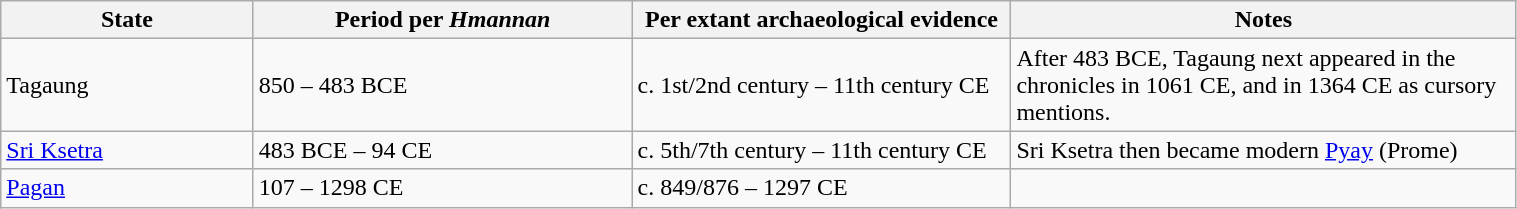<table width=80% class="wikitable">
<tr>
<th width=10%>State</th>
<th width=15%>Period per <em>Hmannan</em></th>
<th width=15%>Per extant archaeological evidence</th>
<th width=20%>Notes</th>
</tr>
<tr>
<td>Tagaung</td>
<td>850 – 483 BCE</td>
<td>c. 1st/2nd century – 11th century CE</td>
<td>After 483 BCE, Tagaung next appeared in the chronicles in 1061 CE, and in 1364 CE as cursory mentions.</td>
</tr>
<tr>
<td><a href='#'>Sri Ksetra</a></td>
<td>483 BCE – 94 CE</td>
<td>c. 5th/7th century – 11th century CE</td>
<td>Sri Ksetra then became modern <a href='#'>Pyay</a> (Prome)</td>
</tr>
<tr>
<td><a href='#'>Pagan</a></td>
<td>107 – 1298 CE</td>
<td>c. 849/876 – 1297 CE</td>
<td></td>
</tr>
</table>
